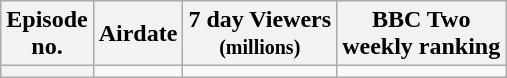<table class="wikitable" style="text-align:center;">
<tr>
<th scope="col">Episode<br>no.</th>
<th scope="col">Airdate</th>
<th scope="col">7 day Viewers<br><small>(millions)</small></th>
<th scope="col">BBC Two<br>weekly ranking</th>
</tr>
<tr>
<th scope="row"></th>
<td></td>
<td></td>
<td></td>
</tr>
</table>
